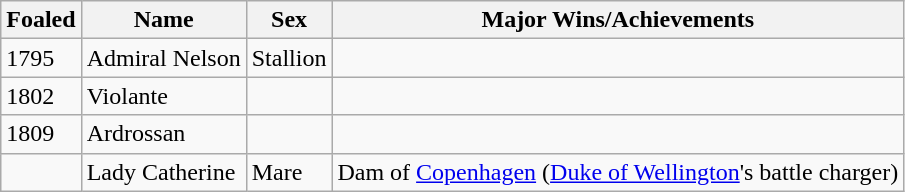<table class="wikitable">
<tr>
<th>Foaled</th>
<th>Name</th>
<th>Sex</th>
<th>Major Wins/Achievements</th>
</tr>
<tr>
<td>1795</td>
<td>Admiral Nelson</td>
<td>Stallion</td>
<td></td>
</tr>
<tr>
<td>1802</td>
<td>Violante</td>
<td></td>
<td></td>
</tr>
<tr>
<td>1809</td>
<td>Ardrossan</td>
<td></td>
<td></td>
</tr>
<tr>
<td></td>
<td>Lady Catherine</td>
<td>Mare</td>
<td>Dam of <a href='#'>Copenhagen</a> (<a href='#'>Duke of Wellington</a>'s battle charger)</td>
</tr>
</table>
